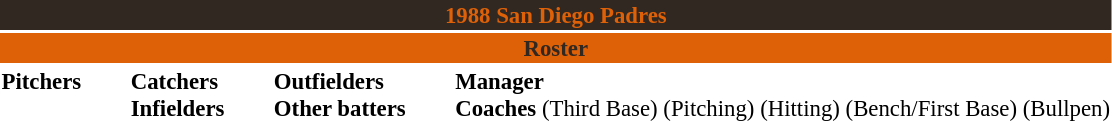<table class="toccolours" style="font-size: 95%;">
<tr>
<th colspan="10" style="background-color: #312821; color: #de6108; text-align: center;">1988 San Diego Padres</th>
</tr>
<tr>
<td colspan="10" style="background-color: #de6108; color: #312821; text-align: center;"><strong>Roster</strong></td>
</tr>
<tr>
<td valign="top"><strong>Pitchers</strong><br>












</td>
<td width="25px"></td>
<td valign="top"><strong>Catchers</strong><br>

<strong>Infielders</strong>









</td>
<td width="25px"></td>
<td valign="top"><strong>Outfielders</strong><br>







<strong>Other batters</strong>
</td>
<td width="25px"></td>
<td valign="top"><strong>Manager</strong><br>

<strong>Coaches</strong>
 (Third Base)
 (Pitching)
 (Hitting)
 (Bench/First Base)
 (Bullpen)</td>
</tr>
</table>
